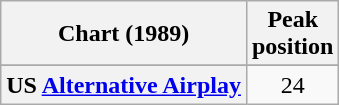<table class="wikitable sortable plainrowheaders" style="text-align:center">
<tr>
<th>Chart (1989)</th>
<th>Peak<br>position</th>
</tr>
<tr>
</tr>
<tr>
<th scope="row">US <a href='#'>Alternative Airplay</a></th>
<td align="center">24</td>
</tr>
</table>
